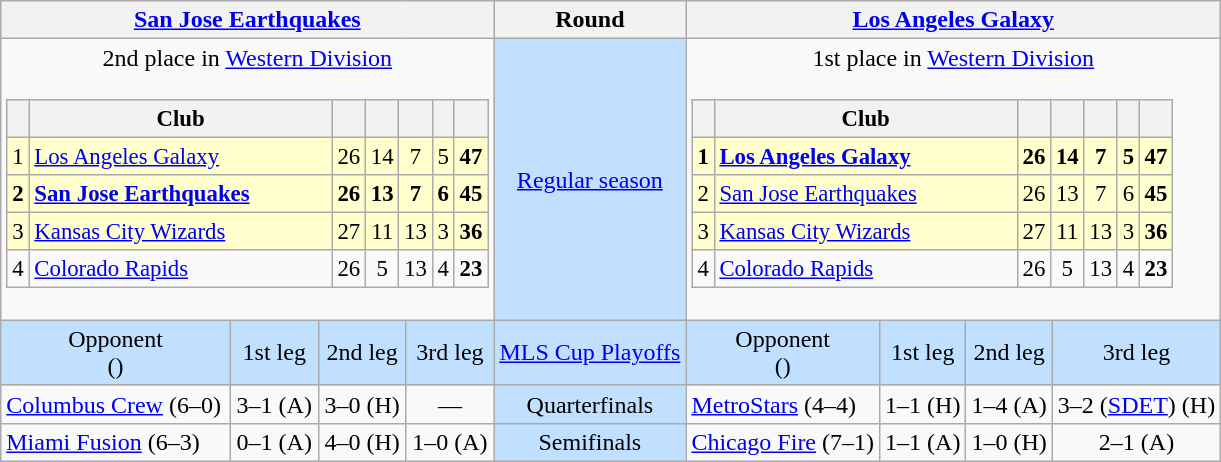<table class="wikitable" style="text-align:center">
<tr>
<th colspan=4><a href='#'>San Jose Earthquakes</a></th>
<th>Round</th>
<th colspan=4><a href='#'>Los Angeles Galaxy</a></th>
</tr>
<tr>
<td colspan=4 valign=top align=center>2nd place in <a href='#'>Western Division</a><br> <br><table class="wikitable" style="text-align:center; margin:0; font-size: 95%">
<tr>
<th></th>
<th width=195>Club</th>
<th></th>
<th></th>
<th></th>
<th></th>
<th></th>
</tr>
<tr style="background:#FFFFCD;">
<td>1</td>
<td align=left><a href='#'>Los Angeles Galaxy</a></td>
<td>26</td>
<td>14</td>
<td>7</td>
<td>5</td>
<td><strong>47</strong></td>
</tr>
<tr style="background:#FFFFCD;">
<td><strong>2</strong></td>
<td align=left><strong><a href='#'>San Jose Earthquakes</a></strong></td>
<td><strong>26</strong></td>
<td><strong>13</strong></td>
<td><strong>7</strong></td>
<td><strong>6</strong></td>
<td><strong>45</strong></td>
</tr>
<tr style="background:#FFFFCD;">
<td>3</td>
<td align=left><a href='#'>Kansas City Wizards</a></td>
<td>27</td>
<td>11</td>
<td>13</td>
<td>3</td>
<td><strong>36</strong></td>
</tr>
<tr>
<td>4</td>
<td align=left><a href='#'>Colorado Rapids</a></td>
<td>26</td>
<td>5</td>
<td>13</td>
<td>4</td>
<td><strong>23</strong></td>
</tr>
</table>
<br></td>
<td style="background:#c1e0ff"><a href='#'>Regular season</a></td>
<td colspan=4 valign=top>1st place in <a href='#'>Western Division</a><br> <br><table class="wikitable" style="text-align:center; margin:0; font-size: 95%">
<tr>
<th></th>
<th width=195>Club</th>
<th></th>
<th></th>
<th></th>
<th></th>
<th></th>
</tr>
<tr style="background:#FFFFCD;">
<td><strong>1</strong></td>
<td align=left><strong><a href='#'>Los Angeles Galaxy</a></strong></td>
<td><strong>26</strong></td>
<td><strong>14</strong></td>
<td><strong>7</strong></td>
<td><strong>5</strong></td>
<td><strong>47</strong></td>
</tr>
<tr style="background:#FFFFCD;">
<td>2</td>
<td align=left><a href='#'>San Jose Earthquakes</a></td>
<td>26</td>
<td>13</td>
<td>7</td>
<td>6</td>
<td><strong>45</strong></td>
</tr>
<tr style="background:#FFFFCD;">
<td>3</td>
<td align=left><a href='#'>Kansas City Wizards</a></td>
<td>27</td>
<td>11</td>
<td>13</td>
<td>3</td>
<td><strong>36</strong></td>
</tr>
<tr>
<td>4</td>
<td align=left><a href='#'>Colorado Rapids</a></td>
<td>26</td>
<td>5</td>
<td>13</td>
<td>4</td>
<td><strong>23</strong></td>
</tr>
</table>
<br></td>
</tr>
<tr style="background:#c1e0ff">
<td>Opponent<br>()</td>
<td>1st leg</td>
<td>2nd leg</td>
<td>3rd leg</td>
<td><a href='#'>MLS Cup Playoffs</a></td>
<td>Opponent<br>()</td>
<td>1st leg</td>
<td>2nd leg</td>
<td>3rd leg</td>
</tr>
<tr>
<td align=left><a href='#'>Columbus Crew</a> (6–0)</td>
<td>3–1 (A)</td>
<td>3–0 (H)</td>
<td>—</td>
<td style="background:#c1e0ff">Quarterfinals</td>
<td align=left><a href='#'>MetroStars</a> (4–4)</td>
<td>1–1 (H)</td>
<td>1–4 (A)</td>
<td>3–2 (<a href='#'>SDET</a>) (H)</td>
</tr>
<tr>
<td align=left><a href='#'>Miami Fusion</a> (6–3)</td>
<td>0–1 (A)</td>
<td>4–0 (H)</td>
<td>1–0  (A)</td>
<td style="background:#c1e0ff">Semifinals</td>
<td align=left><a href='#'>Chicago Fire</a> (7–1)</td>
<td>1–1 (A)</td>
<td>1–0  (H)</td>
<td>2–1  (A)</td>
</tr>
</table>
